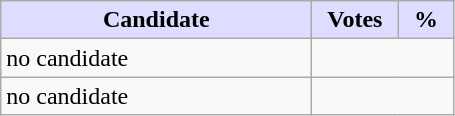<table class="wikitable">
<tr>
<th style="background:#ddf; width:200px;">Candidate</th>
<th style="background:#ddf; width:50px;">Votes</th>
<th style="background:#ddf; width:30px;">%</th>
</tr>
<tr>
<td>no candidate</td>
<td colspan="2"></td>
</tr>
<tr>
<td>no candidate</td>
<td colspan="2"></td>
</tr>
</table>
